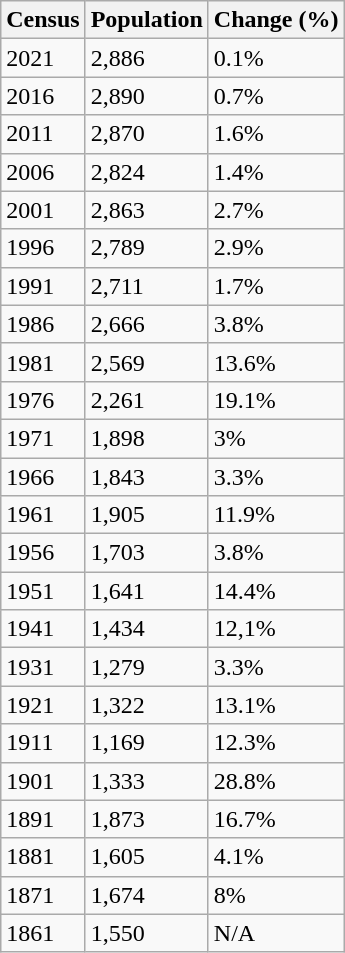<table class="wikitable">
<tr>
<th>Census</th>
<th>Population</th>
<th>Change (%)</th>
</tr>
<tr>
<td>2021</td>
<td>2,886</td>
<td> 0.1%</td>
</tr>
<tr>
<td>2016</td>
<td>2,890</td>
<td> 0.7%</td>
</tr>
<tr>
<td>2011</td>
<td>2,870</td>
<td> 1.6%</td>
</tr>
<tr>
<td>2006</td>
<td>2,824</td>
<td> 1.4%</td>
</tr>
<tr>
<td>2001</td>
<td>2,863</td>
<td> 2.7%</td>
</tr>
<tr>
<td>1996</td>
<td>2,789</td>
<td> 2.9%</td>
</tr>
<tr>
<td>1991</td>
<td>2,711</td>
<td> 1.7%</td>
</tr>
<tr>
<td>1986</td>
<td>2,666</td>
<td> 3.8%</td>
</tr>
<tr>
<td>1981</td>
<td>2,569</td>
<td> 13.6%</td>
</tr>
<tr>
<td>1976</td>
<td>2,261</td>
<td> 19.1%</td>
</tr>
<tr>
<td>1971</td>
<td>1,898</td>
<td> 3%</td>
</tr>
<tr>
<td>1966</td>
<td>1,843</td>
<td> 3.3%</td>
</tr>
<tr>
<td>1961</td>
<td>1,905</td>
<td> 11.9%</td>
</tr>
<tr>
<td>1956</td>
<td>1,703</td>
<td> 3.8%</td>
</tr>
<tr>
<td>1951</td>
<td>1,641</td>
<td> 14.4%</td>
</tr>
<tr>
<td>1941</td>
<td>1,434</td>
<td> 12,1%</td>
</tr>
<tr>
<td>1931</td>
<td>1,279</td>
<td> 3.3%</td>
</tr>
<tr>
<td>1921</td>
<td>1,322</td>
<td> 13.1%</td>
</tr>
<tr>
<td>1911</td>
<td>1,169</td>
<td> 12.3%</td>
</tr>
<tr>
<td>1901</td>
<td>1,333</td>
<td> 28.8%</td>
</tr>
<tr>
<td>1891</td>
<td>1,873</td>
<td> 16.7%</td>
</tr>
<tr>
<td>1881</td>
<td>1,605</td>
<td> 4.1%</td>
</tr>
<tr>
<td>1871</td>
<td>1,674</td>
<td> 8%</td>
</tr>
<tr>
<td>1861</td>
<td>1,550</td>
<td>N/A</td>
</tr>
</table>
